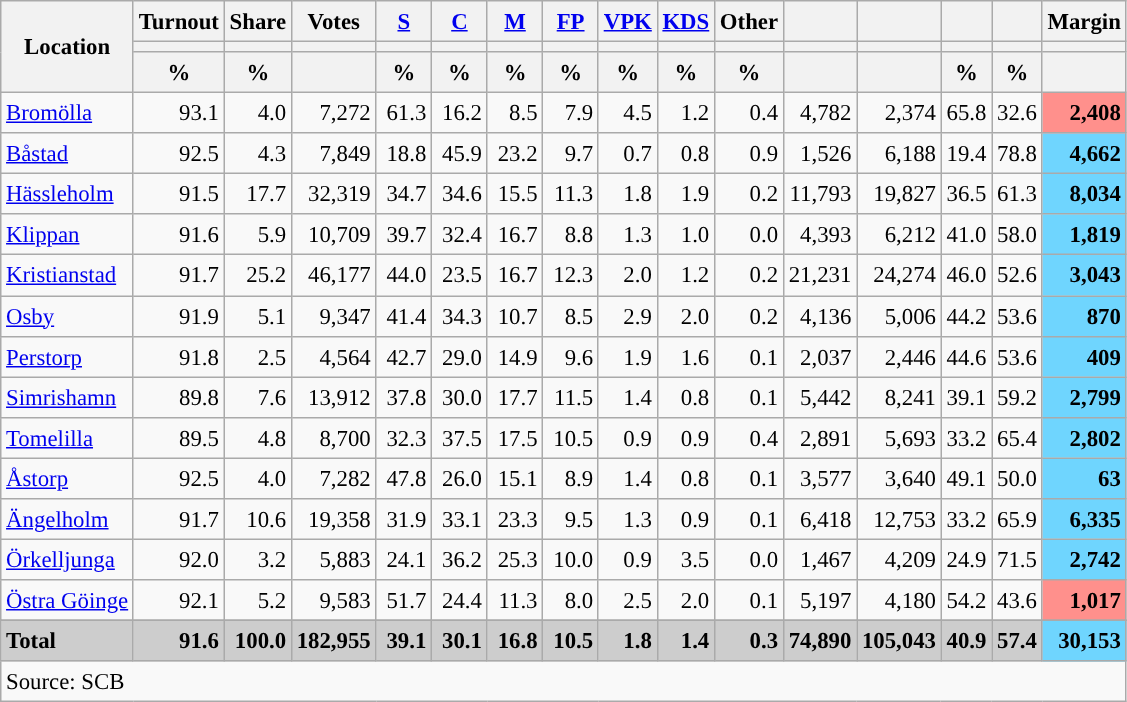<table class="wikitable sortable" style="text-align:right; font-size:95%; line-height:20px;">
<tr>
<th rowspan="3">Location</th>
<th>Turnout</th>
<th>Share</th>
<th>Votes</th>
<th width="30px" class="unsortable"><a href='#'>S</a></th>
<th width="30px" class="unsortable"><a href='#'>C</a></th>
<th width="30px" class="unsortable"><a href='#'>M</a></th>
<th width="30px" class="unsortable"><a href='#'>FP</a></th>
<th width="30px" class="unsortable"><a href='#'>VPK</a></th>
<th width="30px" class="unsortable"><a href='#'>KDS</a></th>
<th width="30px" class="unsortable">Other</th>
<th></th>
<th></th>
<th></th>
<th></th>
<th>Margin</th>
</tr>
<tr>
<th></th>
<th></th>
<th></th>
<th style="background:"></th>
<th style="background:"></th>
<th style="background:"></th>
<th style="background:"></th>
<th style="background:"></th>
<th style="background:"></th>
<th style="background:"></th>
<th style="background:"></th>
<th style="background:"></th>
<th style="background:"></th>
<th style="background:"></th>
<th></th>
</tr>
<tr>
<th data-sort-type="number">%</th>
<th data-sort-type="number">%</th>
<th></th>
<th data-sort-type="number">%</th>
<th data-sort-type="number">%</th>
<th data-sort-type="number">%</th>
<th data-sort-type="number">%</th>
<th data-sort-type="number">%</th>
<th data-sort-type="number">%</th>
<th data-sort-type="number">%</th>
<th data-sort-type="number"></th>
<th data-sort-type="number"></th>
<th data-sort-type="number">%</th>
<th data-sort-type="number">%</th>
<th data-sort-type="number"></th>
</tr>
<tr>
<td align=left><a href='#'>Bromölla</a></td>
<td>93.1</td>
<td>4.0</td>
<td>7,272</td>
<td>61.3</td>
<td>16.2</td>
<td>8.5</td>
<td>7.9</td>
<td>4.5</td>
<td>1.2</td>
<td>0.4</td>
<td>4,782</td>
<td>2,374</td>
<td>65.8</td>
<td>32.6</td>
<td bgcolor=#ff908c><strong>2,408</strong></td>
</tr>
<tr>
<td align=left><a href='#'>Båstad</a></td>
<td>92.5</td>
<td>4.3</td>
<td>7,849</td>
<td>18.8</td>
<td>45.9</td>
<td>23.2</td>
<td>9.7</td>
<td>0.7</td>
<td>0.8</td>
<td>0.9</td>
<td>1,526</td>
<td>6,188</td>
<td>19.4</td>
<td>78.8</td>
<td bgcolor=#6fd5fe><strong>4,662</strong></td>
</tr>
<tr>
<td align=left><a href='#'>Hässleholm</a></td>
<td>91.5</td>
<td>17.7</td>
<td>32,319</td>
<td>34.7</td>
<td>34.6</td>
<td>15.5</td>
<td>11.3</td>
<td>1.8</td>
<td>1.9</td>
<td>0.2</td>
<td>11,793</td>
<td>19,827</td>
<td>36.5</td>
<td>61.3</td>
<td bgcolor=#6fd5fe><strong>8,034</strong></td>
</tr>
<tr>
<td align=left><a href='#'>Klippan</a></td>
<td>91.6</td>
<td>5.9</td>
<td>10,709</td>
<td>39.7</td>
<td>32.4</td>
<td>16.7</td>
<td>8.8</td>
<td>1.3</td>
<td>1.0</td>
<td>0.0</td>
<td>4,393</td>
<td>6,212</td>
<td>41.0</td>
<td>58.0</td>
<td bgcolor=#6fd5fe><strong>1,819</strong></td>
</tr>
<tr>
<td align=left><a href='#'>Kristianstad</a></td>
<td>91.7</td>
<td>25.2</td>
<td>46,177</td>
<td>44.0</td>
<td>23.5</td>
<td>16.7</td>
<td>12.3</td>
<td>2.0</td>
<td>1.2</td>
<td>0.2</td>
<td>21,231</td>
<td>24,274</td>
<td>46.0</td>
<td>52.6</td>
<td bgcolor=#6fd5fe><strong>3,043</strong></td>
</tr>
<tr>
<td align=left><a href='#'>Osby</a></td>
<td>91.9</td>
<td>5.1</td>
<td>9,347</td>
<td>41.4</td>
<td>34.3</td>
<td>10.7</td>
<td>8.5</td>
<td>2.9</td>
<td>2.0</td>
<td>0.2</td>
<td>4,136</td>
<td>5,006</td>
<td>44.2</td>
<td>53.6</td>
<td bgcolor=#6fd5fe><strong>870</strong></td>
</tr>
<tr>
<td align=left><a href='#'>Perstorp</a></td>
<td>91.8</td>
<td>2.5</td>
<td>4,564</td>
<td>42.7</td>
<td>29.0</td>
<td>14.9</td>
<td>9.6</td>
<td>1.9</td>
<td>1.6</td>
<td>0.1</td>
<td>2,037</td>
<td>2,446</td>
<td>44.6</td>
<td>53.6</td>
<td bgcolor=#6fd5fe><strong>409</strong></td>
</tr>
<tr>
<td align=left><a href='#'>Simrishamn</a></td>
<td>89.8</td>
<td>7.6</td>
<td>13,912</td>
<td>37.8</td>
<td>30.0</td>
<td>17.7</td>
<td>11.5</td>
<td>1.4</td>
<td>0.8</td>
<td>0.1</td>
<td>5,442</td>
<td>8,241</td>
<td>39.1</td>
<td>59.2</td>
<td bgcolor=#6fd5fe><strong>2,799</strong></td>
</tr>
<tr>
<td align=left><a href='#'>Tomelilla</a></td>
<td>89.5</td>
<td>4.8</td>
<td>8,700</td>
<td>32.3</td>
<td>37.5</td>
<td>17.5</td>
<td>10.5</td>
<td>0.9</td>
<td>0.9</td>
<td>0.4</td>
<td>2,891</td>
<td>5,693</td>
<td>33.2</td>
<td>65.4</td>
<td bgcolor=#6fd5fe><strong>2,802</strong></td>
</tr>
<tr>
<td align=left><a href='#'>Åstorp</a></td>
<td>92.5</td>
<td>4.0</td>
<td>7,282</td>
<td>47.8</td>
<td>26.0</td>
<td>15.1</td>
<td>8.9</td>
<td>1.4</td>
<td>0.8</td>
<td>0.1</td>
<td>3,577</td>
<td>3,640</td>
<td>49.1</td>
<td>50.0</td>
<td bgcolor=#6fd5fe><strong>63</strong></td>
</tr>
<tr>
<td align=left><a href='#'>Ängelholm</a></td>
<td>91.7</td>
<td>10.6</td>
<td>19,358</td>
<td>31.9</td>
<td>33.1</td>
<td>23.3</td>
<td>9.5</td>
<td>1.3</td>
<td>0.9</td>
<td>0.1</td>
<td>6,418</td>
<td>12,753</td>
<td>33.2</td>
<td>65.9</td>
<td bgcolor=#6fd5fe><strong>6,335</strong></td>
</tr>
<tr>
<td align=left><a href='#'>Örkelljunga</a></td>
<td>92.0</td>
<td>3.2</td>
<td>5,883</td>
<td>24.1</td>
<td>36.2</td>
<td>25.3</td>
<td>10.0</td>
<td>0.9</td>
<td>3.5</td>
<td>0.0</td>
<td>1,467</td>
<td>4,209</td>
<td>24.9</td>
<td>71.5</td>
<td bgcolor=#6fd5fe><strong>2,742</strong></td>
</tr>
<tr>
<td align=left><a href='#'>Östra Göinge</a></td>
<td>92.1</td>
<td>5.2</td>
<td>9,583</td>
<td>51.7</td>
<td>24.4</td>
<td>11.3</td>
<td>8.0</td>
<td>2.5</td>
<td>2.0</td>
<td>0.1</td>
<td>5,197</td>
<td>4,180</td>
<td>54.2</td>
<td>43.6</td>
<td bgcolor=#ff908c><strong>1,017</strong></td>
</tr>
<tr>
</tr>
<tr style="background:#CDCDCD;">
<td align=left><strong>Total</strong></td>
<td><strong>91.6</strong></td>
<td><strong>100.0</strong></td>
<td><strong>182,955</strong></td>
<td><strong>39.1</strong></td>
<td><strong>30.1</strong></td>
<td><strong>16.8</strong></td>
<td><strong>10.5</strong></td>
<td><strong>1.8</strong></td>
<td><strong>1.4</strong></td>
<td><strong>0.3</strong></td>
<td><strong>74,890</strong></td>
<td><strong>105,043</strong></td>
<td><strong>40.9</strong></td>
<td><strong>57.4</strong></td>
<td bgcolor=#6fd5fe><strong>30,153</strong></td>
</tr>
<tr>
<td align=left colspan=16>Source: SCB </td>
</tr>
</table>
